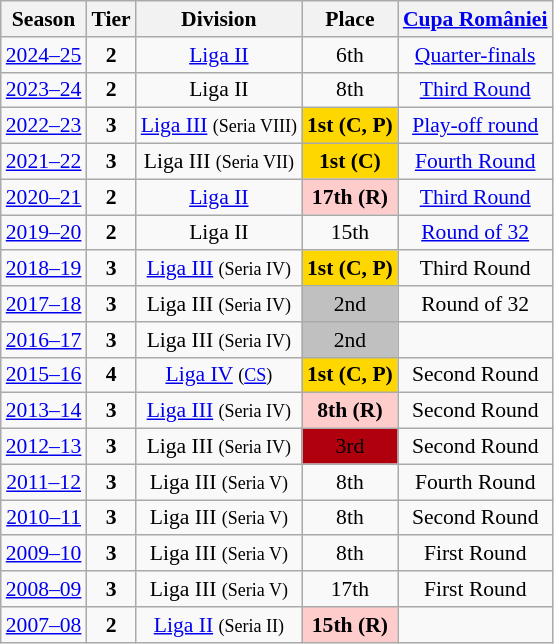<table class="wikitable" style="text-align:center; font-size:90%">
<tr>
<th>Season</th>
<th>Tier</th>
<th>Division</th>
<th>Place</th>
<th><a href='#'>Cupa României</a></th>
</tr>
<tr>
<td><a href='#'>2024–25</a></td>
<td><strong>2</strong></td>
<td><a href='#'>Liga II</a></td>
<td>6th</td>
<td><a href='#'>Quarter-finals</a></td>
</tr>
<tr>
<td><a href='#'>2023–24</a></td>
<td><strong>2</strong></td>
<td>Liga II</td>
<td>8th</td>
<td><a href='#'>Third Round</a></td>
</tr>
<tr>
<td><a href='#'>2022–23</a></td>
<td><strong>3</strong></td>
<td><a href='#'>Liga III</a> <small>(Seria VIII)</small></td>
<td align=center bgcolor=gold><strong>1st (C, P)</strong></td>
<td><a href='#'>Play-off round</a></td>
</tr>
<tr>
<td><a href='#'>2021–22</a></td>
<td><strong>3</strong></td>
<td>Liga III <small>(Seria VII)</small></td>
<td align=center bgcolor=gold><strong>1st (C)</strong></td>
<td><a href='#'>Fourth Round</a></td>
</tr>
<tr>
<td><a href='#'>2020–21</a></td>
<td><strong>2</strong></td>
<td><a href='#'>Liga II</a></td>
<td align=center bgcolor=#FFCCCC><strong>17th (R)</strong></td>
<td><a href='#'>Third Round</a></td>
</tr>
<tr>
<td><a href='#'>2019–20</a></td>
<td><strong>2</strong></td>
<td>Liga II</td>
<td>15th</td>
<td><a href='#'>Round of 32</a></td>
</tr>
<tr>
<td><a href='#'>2018–19</a></td>
<td><strong>3</strong></td>
<td><a href='#'>Liga III</a> <small>(Seria IV)</small></td>
<td align=center bgcolor=gold><strong>1st</strong> <strong>(C, P)</strong></td>
<td>Third Round</td>
</tr>
<tr>
<td><a href='#'>2017–18</a></td>
<td><strong>3</strong></td>
<td>Liga III <small>(Seria IV)</small></td>
<td align=center bgcolor=silver>2nd</td>
<td>Round of 32</td>
</tr>
<tr>
<td><a href='#'>2016–17</a></td>
<td><strong>3</strong></td>
<td>Liga III <small>(Seria IV)</small></td>
<td align=center bgcolor=silver>2nd</td>
<td></td>
</tr>
<tr>
<td><a href='#'>2015–16</a></td>
<td><strong>4</strong></td>
<td><a href='#'>Liga IV</a> <small>(<a href='#'>CS</a>)</small></td>
<td align=center bgcolor=gold><strong>1st</strong> <strong>(C, P)</strong></td>
<td>Second Round</td>
</tr>
<tr>
<td><a href='#'>2013–14</a></td>
<td><strong>3</strong></td>
<td><a href='#'>Liga III</a> <small>(Seria IV)</small></td>
<td align=center bgcolor=#FFCCCC><strong>8th</strong> <strong>(R)</strong></td>
<td>Second Round</td>
</tr>
<tr>
<td><a href='#'>2012–13</a></td>
<td><strong>3</strong></td>
<td>Liga III <small>(Seria IV)</small></td>
<td align=center bgcolor=bronze>3rd</td>
<td>Second Round</td>
</tr>
<tr>
<td><a href='#'>2011–12</a></td>
<td><strong>3</strong></td>
<td>Liga III <small>(Seria V)</small></td>
<td>8th</td>
<td>Fourth Round</td>
</tr>
<tr>
<td><a href='#'>2010–11</a></td>
<td><strong>3</strong></td>
<td>Liga III <small>(Seria V)</small></td>
<td>8th</td>
<td>Second Round</td>
</tr>
<tr>
<td><a href='#'>2009–10</a></td>
<td><strong>3</strong></td>
<td>Liga III <small>(Seria V)</small></td>
<td>8th</td>
<td>First Round</td>
</tr>
<tr>
<td><a href='#'>2008–09</a></td>
<td><strong>3</strong></td>
<td>Liga III <small>(Seria V)</small></td>
<td>17th</td>
<td>First Round</td>
</tr>
<tr>
<td><a href='#'>2007–08</a></td>
<td><strong>2</strong></td>
<td><a href='#'>Liga II</a> <small>(Seria II)</small></td>
<td align=center bgcolor=#FFCCCC><strong>15th</strong> <strong>(R)</strong></td>
<td></td>
</tr>
</table>
